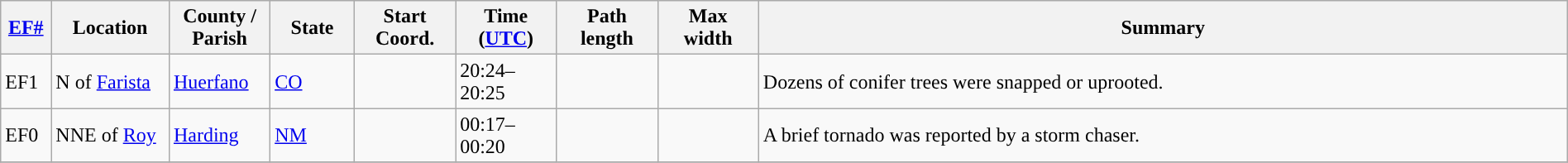<table class="wikitable sortable" style="width:100%;">
<tr>
<th scope="col"  style="width:3%; text-align:center;"><a href='#'>EF#</a></th>
<th scope="col"  style="width:7%; text-align:center;" class="unsortable">Location</th>
<th scope="col"  style="width:6%; text-align:center;" class="unsortable">County / Parish</th>
<th scope="col"  style="width:5%; text-align:center;">State</th>
<th scope="col"  style="width:6%; text-align:center;">Start Coord.</th>
<th scope="col"  style="width:6%; text-align:center;">Time (<a href='#'>UTC</a>)</th>
<th scope="col"  style="width:6%; text-align:center;">Path length</th>
<th scope="col"  style="width:6%; text-align:center;">Max width</th>
<th scope="col" class="unsortable" style="width:48%; text-align:center;">Summary</th>
</tr>
<tr>
<td>EF1</td>
<td>N of <a href='#'>Farista</a></td>
<td><a href='#'>Huerfano</a></td>
<td><a href='#'>CO</a></td>
<td></td>
<td>20:24–20:25</td>
<td></td>
<td></td>
<td>Dozens of conifer trees were snapped or uprooted.</td>
</tr>
<tr>
<td>EF0</td>
<td>NNE of <a href='#'>Roy</a></td>
<td><a href='#'>Harding</a></td>
<td><a href='#'>NM</a></td>
<td></td>
<td>00:17–00:20</td>
<td></td>
<td></td>
<td>A brief tornado was reported by a storm chaser.</td>
</tr>
<tr>
</tr>
</table>
